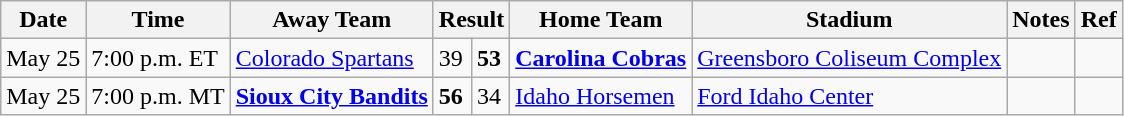<table class="wikitable">
<tr>
<th>Date</th>
<th>Time</th>
<th>Away Team</th>
<th colspan="2">Result</th>
<th>Home Team</th>
<th>Stadium</th>
<th>Notes</th>
<th>Ref</th>
</tr>
<tr>
<td>May 25</td>
<td>7:00 p.m. ET</td>
<td><a href='#'>Colorado Spartans</a></td>
<td>39</td>
<td><strong>53</strong></td>
<td><strong><a href='#'>Carolina Cobras</a></strong></td>
<td><a href='#'>Greensboro Coliseum Complex</a></td>
<td></td>
<td></td>
</tr>
<tr>
<td>May 25</td>
<td>7:00 p.m. MT</td>
<td><strong><a href='#'>Sioux City Bandits</a></strong></td>
<td><strong>56</strong></td>
<td>34</td>
<td><a href='#'>Idaho Horsemen</a></td>
<td><a href='#'>Ford Idaho Center</a></td>
<td></td>
<td></td>
</tr>
</table>
